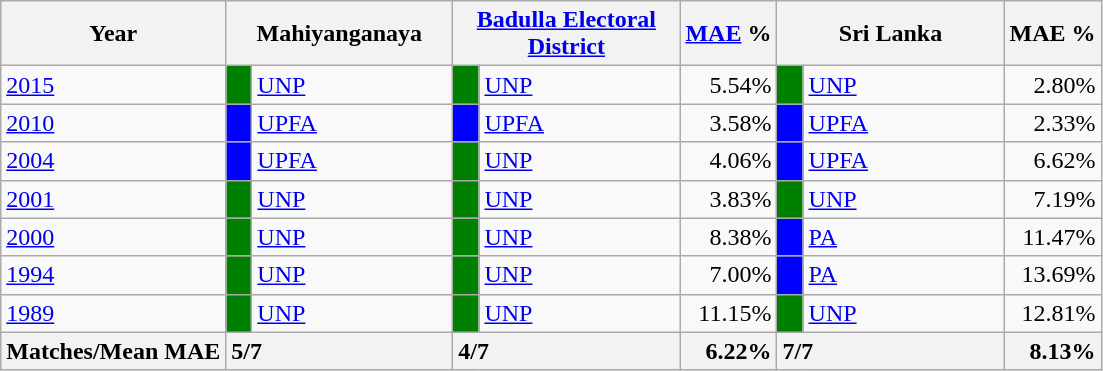<table class="wikitable">
<tr>
<th>Year</th>
<th colspan="2" width="144px">Mahiyanganaya</th>
<th colspan="2" width="144px"><a href='#'>Badulla Electoral District</a></th>
<th><a href='#'>MAE</a> %</th>
<th colspan="2" width="144px">Sri Lanka</th>
<th>MAE %</th>
</tr>
<tr>
<td><a href='#'>2015</a></td>
<td style="background-color:green;" width="10px"></td>
<td style="text-align:left;"><a href='#'>UNP</a></td>
<td style="background-color:green;" width="10px"></td>
<td style="text-align:left;"><a href='#'>UNP</a></td>
<td style="text-align:right;">5.54%</td>
<td style="background-color:green;" width="10px"></td>
<td style="text-align:left;"><a href='#'>UNP</a></td>
<td style="text-align:right;">2.80%</td>
</tr>
<tr>
<td><a href='#'>2010</a></td>
<td style="background-color:blue;" width="10px"></td>
<td style="text-align:left;"><a href='#'>UPFA</a></td>
<td style="background-color:blue;" width="10px"></td>
<td style="text-align:left;"><a href='#'>UPFA</a></td>
<td style="text-align:right;">3.58%</td>
<td style="background-color:blue;" width="10px"></td>
<td style="text-align:left;"><a href='#'>UPFA</a></td>
<td style="text-align:right;">2.33%</td>
</tr>
<tr>
<td><a href='#'>2004</a></td>
<td style="background-color:blue;" width="10px"></td>
<td style="text-align:left;"><a href='#'>UPFA</a></td>
<td style="background-color:green;" width="10px"></td>
<td style="text-align:left;"><a href='#'>UNP</a></td>
<td style="text-align:right;">4.06%</td>
<td style="background-color:blue;" width="10px"></td>
<td style="text-align:left;"><a href='#'>UPFA</a></td>
<td style="text-align:right;">6.62%</td>
</tr>
<tr>
<td><a href='#'>2001</a></td>
<td style="background-color:green;" width="10px"></td>
<td style="text-align:left;"><a href='#'>UNP</a></td>
<td style="background-color:green;" width="10px"></td>
<td style="text-align:left;"><a href='#'>UNP</a></td>
<td style="text-align:right;">3.83%</td>
<td style="background-color:green;" width="10px"></td>
<td style="text-align:left;"><a href='#'>UNP</a></td>
<td style="text-align:right;">7.19%</td>
</tr>
<tr>
<td><a href='#'>2000</a></td>
<td style="background-color:green;" width="10px"></td>
<td style="text-align:left;"><a href='#'>UNP</a></td>
<td style="background-color:green;" width="10px"></td>
<td style="text-align:left;"><a href='#'>UNP</a></td>
<td style="text-align:right;">8.38%</td>
<td style="background-color:blue;" width="10px"></td>
<td style="text-align:left;"><a href='#'>PA</a></td>
<td style="text-align:right;">11.47%</td>
</tr>
<tr>
<td><a href='#'>1994</a></td>
<td style="background-color:green;" width="10px"></td>
<td style="text-align:left;"><a href='#'>UNP</a></td>
<td style="background-color:green;" width="10px"></td>
<td style="text-align:left;"><a href='#'>UNP</a></td>
<td style="text-align:right;">7.00%</td>
<td style="background-color:blue;" width="10px"></td>
<td style="text-align:left;"><a href='#'>PA</a></td>
<td style="text-align:right;">13.69%</td>
</tr>
<tr>
<td><a href='#'>1989</a></td>
<td style="background-color:green;" width="10px"></td>
<td style="text-align:left;"><a href='#'>UNP</a></td>
<td style="background-color:green;" width="10px"></td>
<td style="text-align:left;"><a href='#'>UNP</a></td>
<td style="text-align:right;">11.15%</td>
<td style="background-color:green;" width="10px"></td>
<td style="text-align:left;"><a href='#'>UNP</a></td>
<td style="text-align:right;">12.81%</td>
</tr>
<tr>
<th>Matches/Mean MAE</th>
<th style="text-align:left;"colspan="2" width="144px">5/7</th>
<th style="text-align:left;"colspan="2" width="144px">4/7</th>
<th style="text-align:right;">6.22%</th>
<th style="text-align:left;"colspan="2" width="144px">7/7</th>
<th style="text-align:right;">8.13%</th>
</tr>
</table>
